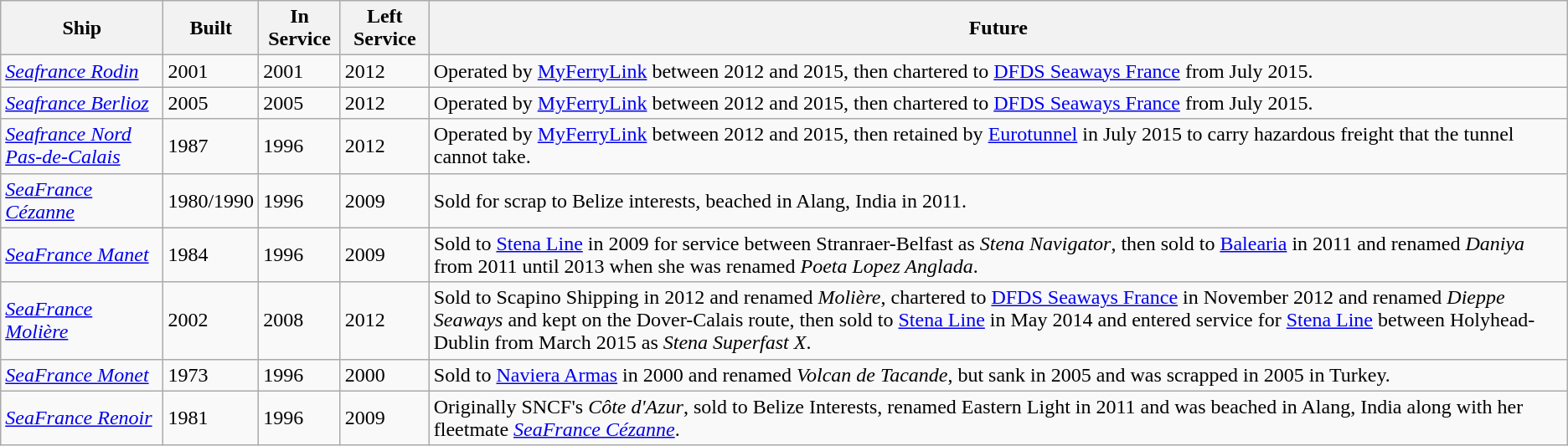<table class="wikitable">
<tr>
<th>Ship</th>
<th>Built</th>
<th>In Service</th>
<th>Left Service</th>
<th>Future</th>
</tr>
<tr>
<td><em><a href='#'>Seafrance Rodin</a></em></td>
<td>2001</td>
<td>2001</td>
<td>2012</td>
<td>Operated by <a href='#'>MyFerryLink</a> between 2012 and 2015, then chartered to <a href='#'>DFDS Seaways France</a> from July 2015.</td>
</tr>
<tr>
<td><em><a href='#'>Seafrance Berlioz</a></em></td>
<td>2005</td>
<td>2005</td>
<td>2012</td>
<td>Operated by <a href='#'>MyFerryLink</a> between 2012 and 2015, then chartered to <a href='#'>DFDS Seaways France</a> from July 2015.</td>
</tr>
<tr>
<td><em><a href='#'>Seafrance Nord Pas-de-Calais</a></em></td>
<td>1987</td>
<td>1996</td>
<td>2012</td>
<td>Operated by <a href='#'>MyFerryLink</a> between 2012 and 2015, then retained by <a href='#'>Eurotunnel</a> in July 2015 to carry hazardous freight that the tunnel cannot take.</td>
</tr>
<tr>
<td><em><a href='#'>SeaFrance Cézanne</a></em></td>
<td>1980/1990</td>
<td>1996</td>
<td>2009</td>
<td>Sold for scrap to Belize interests, beached in Alang, India in 2011.</td>
</tr>
<tr>
<td><a href='#'><em>SeaFrance Manet</em></a></td>
<td>1984</td>
<td>1996</td>
<td>2009</td>
<td>Sold to <a href='#'>Stena Line</a> in 2009 for service between Stranraer-Belfast as <em>Stena Navigator</em>, then sold to <a href='#'>Balearia</a> in 2011 and renamed <em>Daniya</em> from 2011 until 2013 when she was renamed <em>Poeta Lopez Anglada</em>.</td>
</tr>
<tr>
<td><em><a href='#'>SeaFrance Molière</a></em></td>
<td>2002</td>
<td>2008</td>
<td>2012</td>
<td>Sold to Scapino Shipping in 2012 and renamed <em>Molière</em>, chartered to <a href='#'>DFDS Seaways France</a> in November 2012 and renamed <em>Dieppe Seaways</em> and kept on the Dover-Calais route, then sold to <a href='#'>Stena Line</a> in May 2014 and entered service for <a href='#'>Stena Line</a> between Holyhead-Dublin from March 2015 as <em>Stena Superfast X</em>.</td>
</tr>
<tr>
<td><em><a href='#'>SeaFrance Monet</a></em></td>
<td>1973</td>
<td>1996</td>
<td>2000</td>
<td>Sold to <a href='#'>Naviera Armas</a> in 2000 and renamed <em>Volcan de Tacande</em>, but sank in 2005 and was scrapped in 2005 in Turkey.</td>
</tr>
<tr>
<td><em><a href='#'>SeaFrance Renoir</a></em></td>
<td>1981</td>
<td>1996</td>
<td>2009</td>
<td>Originally SNCF's <em>Côte d'Azur</em>, sold to Belize Interests, renamed Eastern Light in 2011 and was beached in Alang, India along with her fleetmate <em><a href='#'>SeaFrance Cézanne</a></em>.</td>
</tr>
</table>
